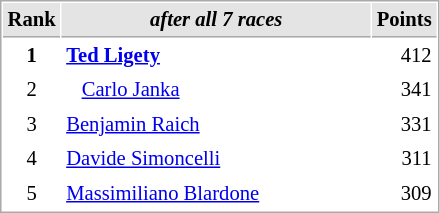<table cellspacing="1" cellpadding="3" style="border:1px solid #AAAAAA;font-size:86%">
<tr bgcolor="#E4E4E4">
<th style="border-bottom:1px solid #AAAAAA" width=10>Rank</th>
<th style="border-bottom:1px solid #AAAAAA" width=200><strong><em>after all 7 races</em></strong></th>
<th style="border-bottom:1px solid #AAAAAA" width=20>Points</th>
</tr>
<tr>
<td align="center"><strong>1</strong></td>
<td> <strong><a href='#'>Ted Ligety</a> </strong></td>
<td align="right">412</td>
</tr>
<tr>
<td align="center">2</td>
<td>   <a href='#'>Carlo Janka</a></td>
<td align="right">341</td>
</tr>
<tr>
<td align="center">3</td>
<td> <a href='#'>Benjamin Raich</a></td>
<td align="right">331</td>
</tr>
<tr>
<td align="center">4</td>
<td> <a href='#'>Davide Simoncelli</a></td>
<td align="right">311</td>
</tr>
<tr>
<td align="center">5</td>
<td> <a href='#'>Massimiliano Blardone</a></td>
<td align="right">309</td>
</tr>
</table>
